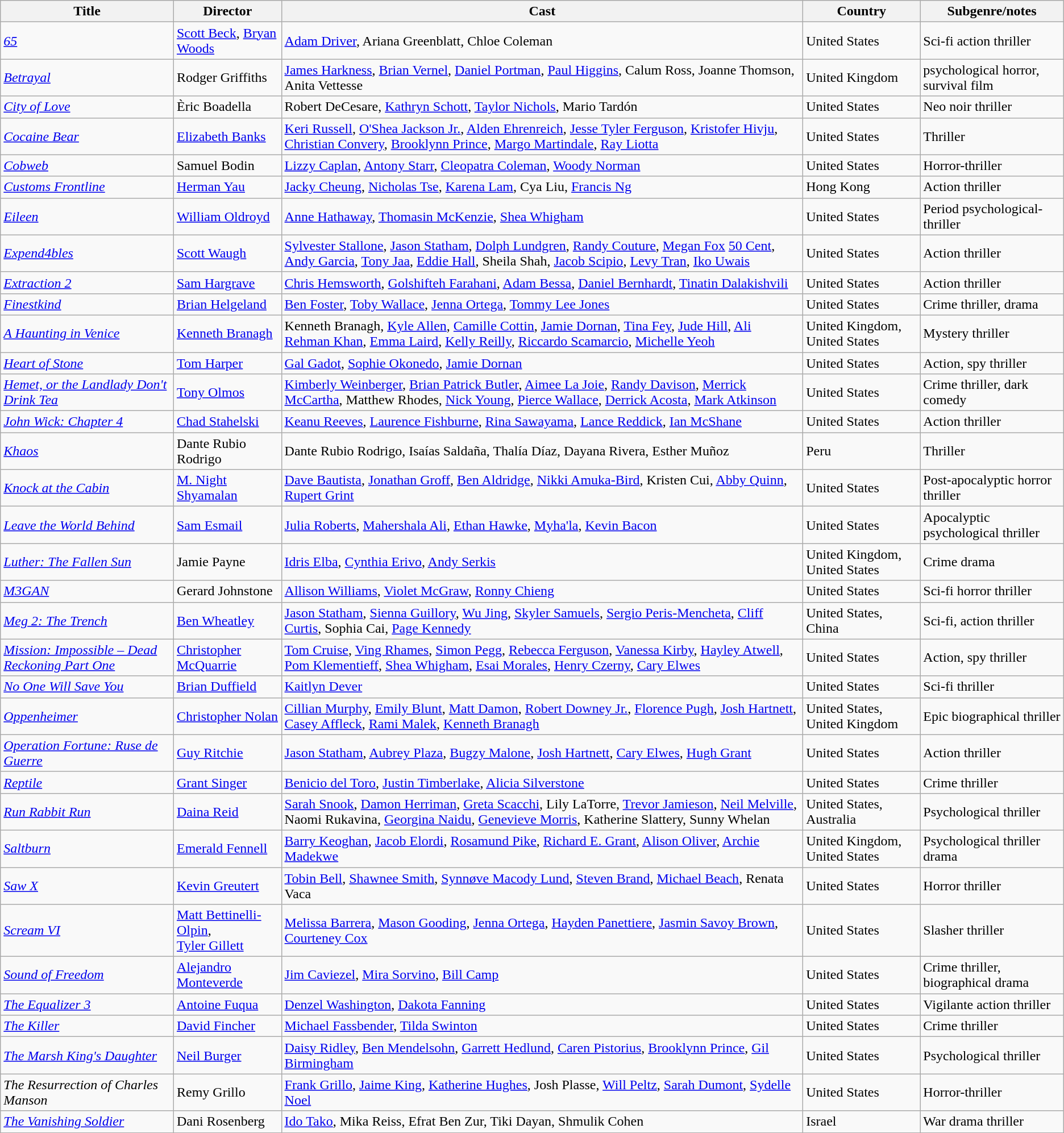<table class="wikitable sortable">
<tr>
<th>Title</th>
<th>Director</th>
<th>Cast</th>
<th>Country</th>
<th>Subgenre/notes</th>
</tr>
<tr>
<td><em><a href='#'>65</a></em></td>
<td><a href='#'>Scott Beck</a>, <a href='#'>Bryan Woods</a></td>
<td><a href='#'>Adam Driver</a>, Ariana Greenblatt, Chloe Coleman</td>
<td>United States</td>
<td>Sci-fi action thriller</td>
</tr>
<tr>
<td><em><a href='#'>Betrayal</a></em></td>
<td>Rodger Griffiths</td>
<td><a href='#'>James Harkness</a>, <a href='#'>Brian Vernel</a>, <a href='#'>Daniel Portman</a>, <a href='#'>Paul Higgins</a>, Calum Ross, Joanne Thomson, Anita Vettesse</td>
<td>United Kingdom</td>
<td>psychological horror, survival film</td>
</tr>
<tr>
<td><a href='#'><em>City of Love</em></a></td>
<td>Èric Boadella</td>
<td>Robert DeCesare, <a href='#'>Kathryn Schott</a>, <a href='#'>Taylor Nichols</a>, Mario Tardón</td>
<td>United States</td>
<td>Neo noir thriller</td>
</tr>
<tr>
<td><em><a href='#'>Cocaine Bear</a></em></td>
<td><a href='#'>Elizabeth Banks</a></td>
<td><a href='#'>Keri Russell</a>, <a href='#'>O'Shea Jackson Jr.</a>, <a href='#'>Alden Ehrenreich</a>, <a href='#'>Jesse Tyler Ferguson</a>, <a href='#'>Kristofer Hivju</a>, <a href='#'>Christian Convery</a>, <a href='#'>Brooklynn Prince</a>, <a href='#'>Margo Martindale</a>, <a href='#'>Ray Liotta</a></td>
<td>United States</td>
<td>Thriller</td>
</tr>
<tr>
<td><em><a href='#'>Cobweb</a></em></td>
<td>Samuel Bodin</td>
<td><a href='#'>Lizzy Caplan</a>, <a href='#'>Antony Starr</a>, <a href='#'>Cleopatra Coleman</a>, <a href='#'>Woody Norman</a></td>
<td>United States</td>
<td>Horror-thriller</td>
</tr>
<tr>
<td><em><a href='#'>Customs Frontline</a></em></td>
<td><a href='#'>Herman Yau</a></td>
<td><a href='#'>Jacky Cheung</a>, <a href='#'>Nicholas Tse</a>, <a href='#'>Karena Lam</a>, Cya Liu, <a href='#'>Francis Ng</a></td>
<td>Hong Kong</td>
<td>Action thriller</td>
</tr>
<tr>
<td><em><a href='#'>Eileen</a></em></td>
<td><a href='#'>William Oldroyd</a></td>
<td><a href='#'>Anne Hathaway</a>, <a href='#'>Thomasin McKenzie</a>, <a href='#'>Shea Whigham</a></td>
<td>United States</td>
<td>Period psychological-thriller</td>
</tr>
<tr>
<td><em><a href='#'>Expend4bles</a></em></td>
<td><a href='#'>Scott Waugh</a></td>
<td><a href='#'>Sylvester Stallone</a>, <a href='#'>Jason Statham</a>, <a href='#'>Dolph Lundgren</a>, <a href='#'>Randy Couture</a>, <a href='#'>Megan Fox</a> <a href='#'>50 Cent</a>, <a href='#'>Andy Garcia</a>, <a href='#'>Tony Jaa</a>, <a href='#'>Eddie Hall</a>, Sheila Shah, <a href='#'>Jacob Scipio</a>, <a href='#'>Levy Tran</a>, <a href='#'>Iko Uwais</a></td>
<td>United States</td>
<td>Action thriller</td>
</tr>
<tr>
<td><em><a href='#'>Extraction 2</a></em></td>
<td><a href='#'>Sam Hargrave</a></td>
<td><a href='#'>Chris Hemsworth</a>, <a href='#'>Golshifteh Farahani</a>, <a href='#'>Adam Bessa</a>, <a href='#'>Daniel Bernhardt</a>, <a href='#'>Tinatin Dalakishvili</a></td>
<td>United States</td>
<td>Action thriller</td>
</tr>
<tr>
<td><em><a href='#'>Finestkind</a></em></td>
<td><a href='#'>Brian Helgeland</a></td>
<td><a href='#'>Ben Foster</a>, <a href='#'>Toby Wallace</a>, <a href='#'>Jenna Ortega</a>, <a href='#'>Tommy Lee Jones</a></td>
<td>United States</td>
<td>Crime thriller, drama</td>
</tr>
<tr>
<td><em><a href='#'>A Haunting in Venice</a></em></td>
<td><a href='#'>Kenneth Branagh</a></td>
<td>Kenneth Branagh, <a href='#'>Kyle Allen</a>, <a href='#'>Camille Cottin</a>, <a href='#'>Jamie Dornan</a>, <a href='#'>Tina Fey</a>, <a href='#'>Jude Hill</a>, <a href='#'>Ali Rehman Khan</a>, <a href='#'>Emma Laird</a>, <a href='#'>Kelly Reilly</a>, <a href='#'>Riccardo Scamarcio</a>, <a href='#'>Michelle Yeoh</a></td>
<td>United Kingdom, United States</td>
<td>Mystery thriller</td>
</tr>
<tr>
<td><em><a href='#'>Heart of Stone</a></em></td>
<td><a href='#'>Tom Harper</a></td>
<td><a href='#'>Gal Gadot</a>, <a href='#'>Sophie Okonedo</a>, <a href='#'>Jamie Dornan</a></td>
<td>United States</td>
<td>Action, spy thriller</td>
</tr>
<tr>
<td><em><a href='#'>Hemet, or the Landlady Don't Drink Tea</a></em></td>
<td><a href='#'>Tony Olmos</a></td>
<td><a href='#'>Kimberly Weinberger</a>, <a href='#'>Brian Patrick Butler</a>, <a href='#'>Aimee La Joie</a>, <a href='#'>Randy Davison</a>, <a href='#'>Merrick McCartha</a>, Matthew Rhodes, <a href='#'>Nick Young</a>, <a href='#'>Pierce Wallace</a>, <a href='#'>Derrick Acosta</a>, <a href='#'>Mark Atkinson</a></td>
<td>United States</td>
<td>Crime thriller, dark comedy</td>
</tr>
<tr>
<td><em><a href='#'>John Wick: Chapter 4</a></em></td>
<td><a href='#'>Chad Stahelski</a></td>
<td><a href='#'>Keanu Reeves</a>, <a href='#'>Laurence Fishburne</a>, <a href='#'>Rina Sawayama</a>, <a href='#'>Lance Reddick</a>, <a href='#'>Ian McShane</a></td>
<td>United States</td>
<td>Action thriller</td>
</tr>
<tr>
<td><em><a href='#'>Khaos</a></em></td>
<td>Dante Rubio Rodrigo</td>
<td>Dante Rubio Rodrigo, Isaías Saldaña, Thalía Díaz, Dayana Rivera, Esther Muñoz</td>
<td>Peru</td>
<td>Thriller</td>
</tr>
<tr>
<td><em><a href='#'>Knock at the Cabin</a></em></td>
<td><a href='#'>M. Night Shyamalan</a></td>
<td><a href='#'>Dave Bautista</a>, <a href='#'>Jonathan Groff</a>, <a href='#'>Ben Aldridge</a>, <a href='#'>Nikki Amuka-Bird</a>, Kristen Cui, <a href='#'>Abby Quinn</a>, <a href='#'>Rupert Grint</a></td>
<td>United States</td>
<td>Post-apocalyptic horror thriller</td>
</tr>
<tr>
<td><em><a href='#'>Leave the World Behind</a></em></td>
<td><a href='#'>Sam Esmail</a></td>
<td><a href='#'>Julia Roberts</a>, <a href='#'>Mahershala Ali</a>, <a href='#'>Ethan Hawke</a>, <a href='#'>Myha'la</a>, <a href='#'>Kevin Bacon</a></td>
<td>United States</td>
<td>Apocalyptic psychological thriller</td>
</tr>
<tr>
<td><em><a href='#'>Luther: The Fallen Sun</a></em></td>
<td>Jamie Payne</td>
<td><a href='#'>Idris Elba</a>, <a href='#'>Cynthia Erivo</a>, <a href='#'>Andy Serkis</a></td>
<td>United Kingdom, United States</td>
<td>Crime drama</td>
</tr>
<tr>
<td><em><a href='#'>M3GAN</a></em></td>
<td>Gerard Johnstone</td>
<td><a href='#'>Allison Williams</a>, <a href='#'>Violet McGraw</a>, <a href='#'>Ronny Chieng</a></td>
<td>United States</td>
<td>Sci-fi horror thriller</td>
</tr>
<tr>
<td><em><a href='#'>Meg 2: The Trench</a></em></td>
<td><a href='#'>Ben Wheatley</a></td>
<td><a href='#'>Jason Statham</a>, <a href='#'>Sienna Guillory</a>, <a href='#'>Wu Jing</a>, <a href='#'>Skyler Samuels</a>, <a href='#'>Sergio Peris-Mencheta</a>, <a href='#'>Cliff Curtis</a>, Sophia Cai, <a href='#'>Page Kennedy</a></td>
<td>United States, China</td>
<td>Sci-fi, action thriller</td>
</tr>
<tr>
<td><em><a href='#'>Mission: Impossible – Dead Reckoning Part One</a></em></td>
<td><a href='#'>Christopher McQuarrie</a></td>
<td><a href='#'>Tom Cruise</a>, <a href='#'>Ving Rhames</a>, <a href='#'>Simon Pegg</a>, <a href='#'>Rebecca Ferguson</a>, <a href='#'>Vanessa Kirby</a>, <a href='#'>Hayley Atwell</a>, <a href='#'>Pom Klementieff</a>, <a href='#'>Shea Whigham</a>, <a href='#'>Esai Morales</a>, <a href='#'>Henry Czerny</a>, <a href='#'>Cary Elwes</a></td>
<td>United States</td>
<td>Action, spy thriller</td>
</tr>
<tr>
<td><em><a href='#'>No One Will Save You</a></em></td>
<td><a href='#'>Brian Duffield</a></td>
<td><a href='#'>Kaitlyn Dever</a></td>
<td>United States</td>
<td>Sci-fi thriller</td>
</tr>
<tr>
<td><em><a href='#'>Oppenheimer</a></em></td>
<td><a href='#'>Christopher Nolan</a></td>
<td><a href='#'>Cillian Murphy</a>, <a href='#'>Emily Blunt</a>, <a href='#'>Matt Damon</a>, <a href='#'>Robert Downey Jr.</a>, <a href='#'>Florence Pugh</a>, <a href='#'>Josh Hartnett</a>, <a href='#'>Casey Affleck</a>, <a href='#'>Rami Malek</a>, <a href='#'>Kenneth Branagh</a></td>
<td>United States, United Kingdom</td>
<td>Epic biographical thriller</td>
</tr>
<tr>
<td><em><a href='#'>Operation Fortune: Ruse de Guerre</a></em></td>
<td><a href='#'>Guy Ritchie</a></td>
<td><a href='#'>Jason Statham</a>, <a href='#'>Aubrey Plaza</a>, <a href='#'>Bugzy Malone</a>, <a href='#'>Josh Hartnett</a>, <a href='#'>Cary Elwes</a>, <a href='#'>Hugh Grant</a></td>
<td>United States</td>
<td>Action thriller</td>
</tr>
<tr>
<td><em><a href='#'>Reptile</a></em></td>
<td><a href='#'>Grant Singer</a></td>
<td><a href='#'>Benicio del Toro</a>, <a href='#'>Justin Timberlake</a>, <a href='#'>Alicia Silverstone</a></td>
<td>United States</td>
<td>Crime thriller</td>
</tr>
<tr>
<td><em><a href='#'>Run Rabbit Run</a></em></td>
<td><a href='#'>Daina Reid</a></td>
<td><a href='#'>Sarah Snook</a>, <a href='#'>Damon Herriman</a>, <a href='#'>Greta Scacchi</a>, Lily LaTorre, <a href='#'>Trevor Jamieson</a>, <a href='#'>Neil Melville</a>, Naomi Rukavina, <a href='#'>Georgina Naidu</a>, <a href='#'>Genevieve Morris</a>, Katherine Slattery, Sunny Whelan</td>
<td>United States, Australia</td>
<td>Psychological thriller</td>
</tr>
<tr>
<td><em><a href='#'>Saltburn</a></em></td>
<td><a href='#'>Emerald Fennell</a></td>
<td><a href='#'>Barry Keoghan</a>, <a href='#'>Jacob Elordi</a>, <a href='#'>Rosamund Pike</a>, <a href='#'>Richard E. Grant</a>, <a href='#'>Alison Oliver</a>, <a href='#'>Archie Madekwe</a></td>
<td>United Kingdom, United States</td>
<td>Psychological thriller drama</td>
</tr>
<tr>
<td><em><a href='#'>Saw X</a></em></td>
<td><a href='#'>Kevin Greutert</a></td>
<td><a href='#'>Tobin Bell</a>, <a href='#'>Shawnee Smith</a>, <a href='#'>Synnøve Macody Lund</a>, <a href='#'>Steven Brand</a>, <a href='#'>Michael Beach</a>, Renata Vaca</td>
<td>United States</td>
<td>Horror thriller</td>
</tr>
<tr>
<td><em><a href='#'>Scream VI</a></em></td>
<td><a href='#'>Matt Bettinelli-Olpin</a>,<br><a href='#'>Tyler Gillett</a></td>
<td><a href='#'>Melissa Barrera</a>, <a href='#'>Mason Gooding</a>, <a href='#'>Jenna Ortega</a>, <a href='#'>Hayden Panettiere</a>, <a href='#'>Jasmin Savoy Brown</a>, <a href='#'>Courteney Cox</a></td>
<td>United States</td>
<td>Slasher thriller</td>
</tr>
<tr>
<td><em><a href='#'>Sound of Freedom</a></em></td>
<td><a href='#'>Alejandro Monteverde</a></td>
<td><a href='#'>Jim Caviezel</a>, <a href='#'>Mira Sorvino</a>, <a href='#'>Bill Camp</a></td>
<td>United States</td>
<td>Crime thriller, biographical drama</td>
</tr>
<tr>
<td><em><a href='#'>The Equalizer 3</a></em></td>
<td><a href='#'>Antoine Fuqua</a></td>
<td><a href='#'>Denzel Washington</a>, <a href='#'>Dakota Fanning</a></td>
<td>United States</td>
<td>Vigilante action thriller</td>
</tr>
<tr>
<td><em><a href='#'>The Killer</a></em></td>
<td><a href='#'>David Fincher</a></td>
<td><a href='#'>Michael Fassbender</a>, <a href='#'>Tilda Swinton</a></td>
<td>United States</td>
<td>Crime thriller</td>
</tr>
<tr>
<td><em><a href='#'>The Marsh King's Daughter</a></em></td>
<td><a href='#'>Neil Burger</a></td>
<td><a href='#'>Daisy Ridley</a>, <a href='#'>Ben Mendelsohn</a>, <a href='#'>Garrett Hedlund</a>, <a href='#'>Caren Pistorius</a>, <a href='#'>Brooklynn Prince</a>, <a href='#'>Gil Birmingham</a></td>
<td>United States</td>
<td>Psychological thriller</td>
</tr>
<tr>
<td><em>The Resurrection of Charles Manson</em></td>
<td>Remy Grillo</td>
<td><a href='#'>Frank Grillo</a>, <a href='#'>Jaime King</a>, <a href='#'>Katherine Hughes</a>, Josh Plasse, <a href='#'>Will Peltz</a>, <a href='#'>Sarah Dumont</a>, <a href='#'>Sydelle Noel</a></td>
<td>United States</td>
<td>Horror-thriller</td>
</tr>
<tr>
<td><em><a href='#'>The Vanishing Soldier</a></em></td>
<td>Dani Rosenberg</td>
<td><a href='#'>Ido Tako</a>, Mika Reiss, Efrat Ben Zur, Tiki Dayan, Shmulik Cohen</td>
<td>Israel</td>
<td>War drama thriller</td>
</tr>
</table>
